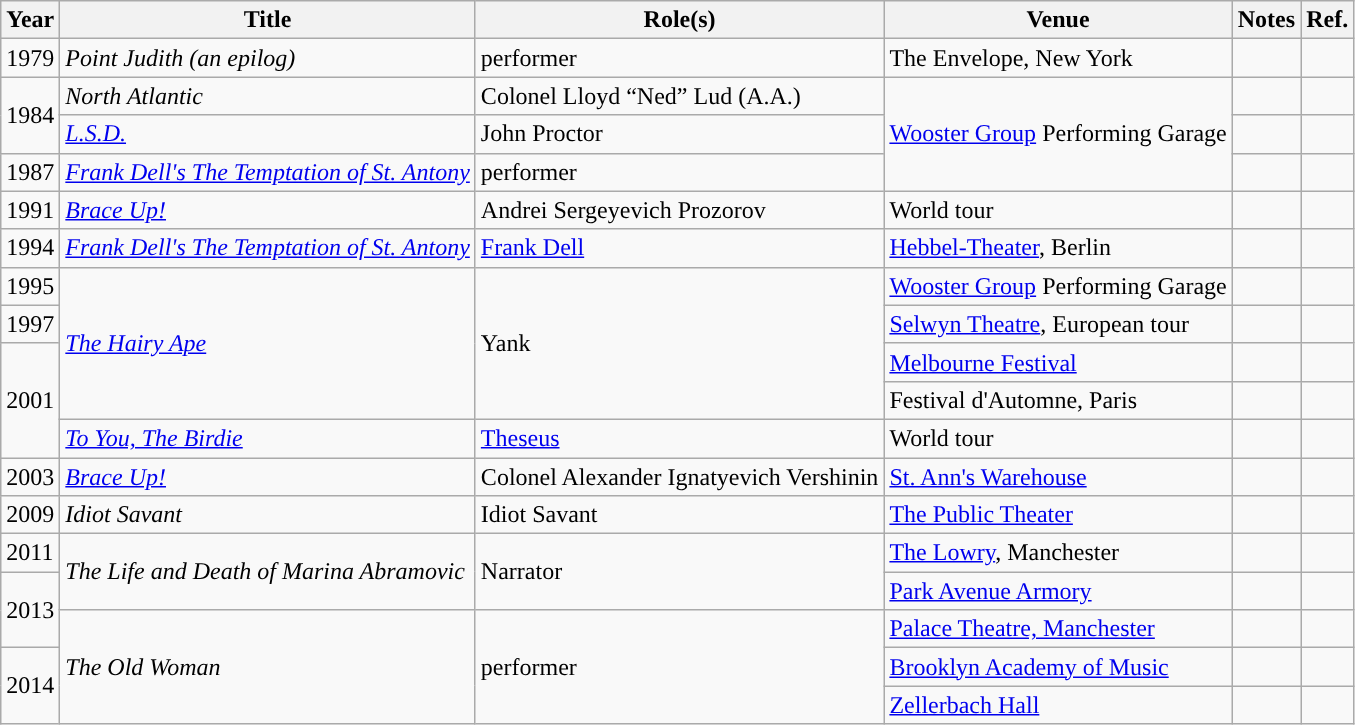<table class="wikitable sortable">
<tr>
<th>Year</th>
<th>Title</th>
<th>Role(s)</th>
<th>Venue</th>
<th class="unsortable">Notes</th>
<th>Ref.</th>
</tr>
<tr>
<td>1979</td>
<td><em>Point Judith (an epilog)</em></td>
<td>performer</td>
<td>The Envelope, New York</td>
<td></td>
<td></td>
</tr>
<tr>
<td rowspan="2">1984</td>
<td><em>North Atlantic</em></td>
<td>Colonel Lloyd “Ned” Lud (A.A.)</td>
<td rowspan="3"><a href='#'>Wooster Group</a> Performing Garage</td>
<td></td>
<td></td>
</tr>
<tr>
<td><em><a href='#'>L.S.D.</a></em></td>
<td>John Proctor</td>
<td></td>
<td></td>
</tr>
<tr>
<td>1987</td>
<td><em><a href='#'>Frank Dell's The Temptation of St. Antony</a></em></td>
<td>performer</td>
<td></td>
<td></td>
</tr>
<tr>
<td>1991</td>
<td><em><a href='#'>Brace Up!</a></em></td>
<td>Andrei Sergeyevich Prozorov</td>
<td>World tour</td>
<td></td>
<td></td>
</tr>
<tr>
<td>1994</td>
<td><em><a href='#'>Frank Dell's The Temptation of St. Antony</a></em></td>
<td><a href='#'>Frank Dell</a></td>
<td><a href='#'>Hebbel-Theater</a>, Berlin</td>
<td></td>
<td></td>
</tr>
<tr>
<td>1995</td>
<td rowspan="4" data-sort-value="Hairy Ape, The"><em><a href='#'>The Hairy Ape</a></em></td>
<td rowspan="4">Yank</td>
<td><a href='#'>Wooster Group</a> Performing Garage</td>
<td></td>
<td></td>
</tr>
<tr>
<td>1997</td>
<td><a href='#'>Selwyn Theatre</a>, European tour</td>
<td></td>
<td></td>
</tr>
<tr>
<td rowspan="3">2001</td>
<td><a href='#'>Melbourne Festival</a></td>
<td></td>
<td></td>
</tr>
<tr>
<td>Festival d'Automne, Paris</td>
<td></td>
<td></td>
</tr>
<tr>
<td><em><a href='#'>To You, The Birdie</a></em></td>
<td><a href='#'>Theseus</a></td>
<td>World tour</td>
<td></td>
<td></td>
</tr>
<tr>
<td>2003</td>
<td><em><a href='#'>Brace Up!</a></em></td>
<td>Colonel Alexander Ignatyevich Vershinin</td>
<td><a href='#'>St. Ann's Warehouse</a></td>
<td></td>
<td></td>
</tr>
<tr>
<td>2009</td>
<td><em>Idiot Savant</em></td>
<td>Idiot Savant</td>
<td><a href='#'>The Public Theater</a></td>
<td></td>
<td></td>
</tr>
<tr>
<td>2011</td>
<td rowspan="2" data-sort-value="Life and Death of Marina Abramovic, The"><em>The Life and Death of Marina Abramovic</em></td>
<td rowspan="2">Narrator</td>
<td><a href='#'>The Lowry</a>, Manchester</td>
<td></td>
<td></td>
</tr>
<tr>
<td rowspan="2">2013</td>
<td><a href='#'>Park Avenue Armory</a></td>
<td></td>
<td></td>
</tr>
<tr>
<td rowspan="3" data-sort-value="Old Woman, The"><em>The Old Woman</em></td>
<td rowspan="3">performer</td>
<td><a href='#'>Palace Theatre, Manchester</a></td>
<td></td>
<td></td>
</tr>
<tr>
<td rowspan="2">2014</td>
<td><a href='#'>Brooklyn Academy of Music</a></td>
<td></td>
<td></td>
</tr>
<tr>
<td><a href='#'>Zellerbach Hall</a></td>
<td></td>
<td></td>
</tr>
</table>
